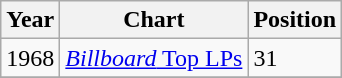<table class="wikitable">
<tr>
<th align="left">Year</th>
<th align="left">Chart</th>
<th align="left">Position</th>
</tr>
<tr>
<td align="left">1968</td>
<td align="left"><a href='#'><em>Billboard</em> Top LPs</a></td>
<td align="left">31</td>
</tr>
<tr>
</tr>
</table>
